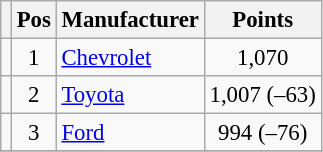<table class="wikitable" style="font-size: 95%;">
<tr>
<th></th>
<th>Pos</th>
<th>Manufacturer</th>
<th>Points</th>
</tr>
<tr>
<td align="left"></td>
<td style="text-align:center;">1</td>
<td><a href='#'>Chevrolet</a></td>
<td style="text-align:center;">1,070</td>
</tr>
<tr>
<td align="left"></td>
<td style="text-align:center;">2</td>
<td><a href='#'>Toyota</a></td>
<td style="text-align:center;">1,007 (–63)</td>
</tr>
<tr>
<td align="left"></td>
<td style="text-align:center;">3</td>
<td><a href='#'>Ford</a></td>
<td style="text-align:center;">994 (–76)</td>
</tr>
<tr class="sortbottom">
</tr>
</table>
